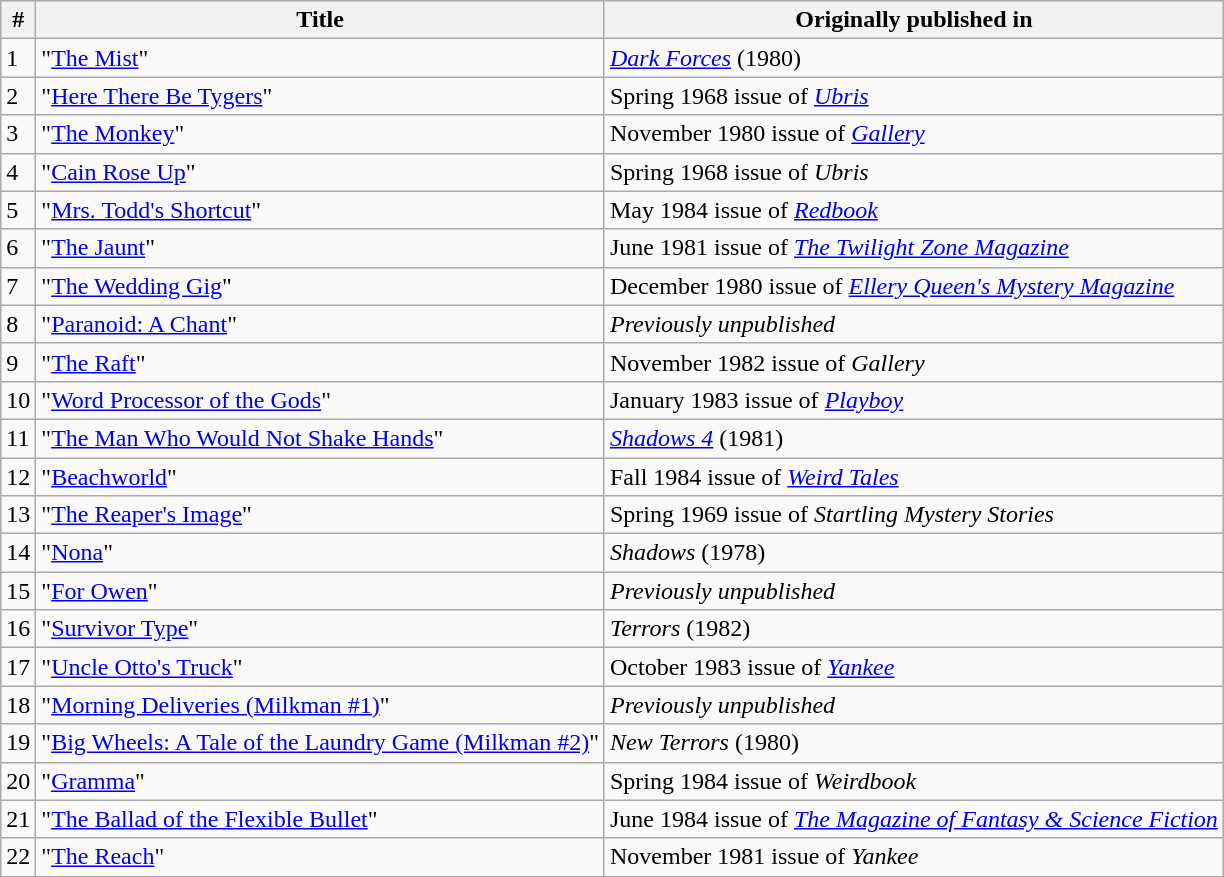<table class="wikitable">
<tr>
<th>#</th>
<th>Title</th>
<th>Originally published in</th>
</tr>
<tr>
<td>1</td>
<td>"<a href='#'>The Mist</a>"</td>
<td><em><a href='#'>Dark Forces</a></em> (1980)</td>
</tr>
<tr>
<td>2</td>
<td>"<a href='#'>Here There Be Tygers</a>"</td>
<td>Spring 1968 issue of <em><a href='#'>Ubris</a></em></td>
</tr>
<tr>
<td>3</td>
<td>"<a href='#'>The Monkey</a>"</td>
<td>November 1980 issue of <em><a href='#'>Gallery</a></em></td>
</tr>
<tr>
<td>4</td>
<td>"<a href='#'>Cain Rose Up</a>"</td>
<td>Spring 1968 issue of <em>Ubris</em></td>
</tr>
<tr>
<td>5</td>
<td>"<a href='#'>Mrs. Todd's Shortcut</a>"</td>
<td>May 1984 issue of <em><a href='#'>Redbook</a></em></td>
</tr>
<tr>
<td>6</td>
<td>"<a href='#'>The Jaunt</a>"</td>
<td>June 1981 issue of <em><a href='#'>The Twilight Zone Magazine</a></em></td>
</tr>
<tr>
<td>7</td>
<td>"<a href='#'>The Wedding Gig</a>"</td>
<td>December 1980 issue of <em><a href='#'>Ellery Queen's Mystery Magazine</a></em></td>
</tr>
<tr>
<td>8</td>
<td>"<a href='#'>Paranoid: A Chant</a>"</td>
<td><em>Previously unpublished</em></td>
</tr>
<tr>
<td>9</td>
<td>"<a href='#'>The Raft</a>"</td>
<td>November 1982 issue of <em>Gallery</em></td>
</tr>
<tr>
<td>10</td>
<td>"<a href='#'>Word Processor of the Gods</a>"</td>
<td>January 1983 issue of <em><a href='#'>Playboy</a></em></td>
</tr>
<tr>
<td>11</td>
<td>"<a href='#'>The Man Who Would Not Shake Hands</a>"</td>
<td><em><a href='#'>Shadows 4</a></em> (1981)</td>
</tr>
<tr>
<td>12</td>
<td>"<a href='#'>Beachworld</a>"</td>
<td>Fall 1984 issue of <em><a href='#'>Weird Tales</a></em></td>
</tr>
<tr>
<td>13</td>
<td>"<a href='#'>The Reaper's Image</a>"</td>
<td>Spring 1969 issue of <em>Startling Mystery Stories</em></td>
</tr>
<tr>
<td>14</td>
<td>"<a href='#'>Nona</a>"</td>
<td><em>Shadows</em> (1978)</td>
</tr>
<tr>
<td>15</td>
<td>"<a href='#'>For Owen</a>"</td>
<td><em>Previously unpublished</em></td>
</tr>
<tr>
<td>16</td>
<td>"<a href='#'>Survivor Type</a>"</td>
<td><em>Terrors</em> (1982)</td>
</tr>
<tr>
<td>17</td>
<td>"<a href='#'>Uncle Otto's Truck</a>"</td>
<td>October 1983 issue of <em><a href='#'>Yankee</a></em></td>
</tr>
<tr>
<td>18</td>
<td>"<a href='#'>Morning Deliveries (Milkman #1)</a>"</td>
<td><em>Previously unpublished</em></td>
</tr>
<tr>
<td>19</td>
<td>"<a href='#'>Big Wheels: A Tale of the Laundry Game (Milkman #2)</a>"</td>
<td><em>New Terrors</em> (1980)</td>
</tr>
<tr>
<td>20</td>
<td>"<a href='#'>Gramma</a>"</td>
<td>Spring 1984 issue of <em>Weirdbook</em></td>
</tr>
<tr>
<td>21</td>
<td>"<a href='#'>The Ballad of the Flexible Bullet</a>"</td>
<td>June 1984 issue of <em><a href='#'>The Magazine of Fantasy & Science Fiction</a></em></td>
</tr>
<tr>
<td>22</td>
<td>"<a href='#'>The Reach</a>"</td>
<td>November 1981 issue of <em>Yankee</em></td>
</tr>
</table>
